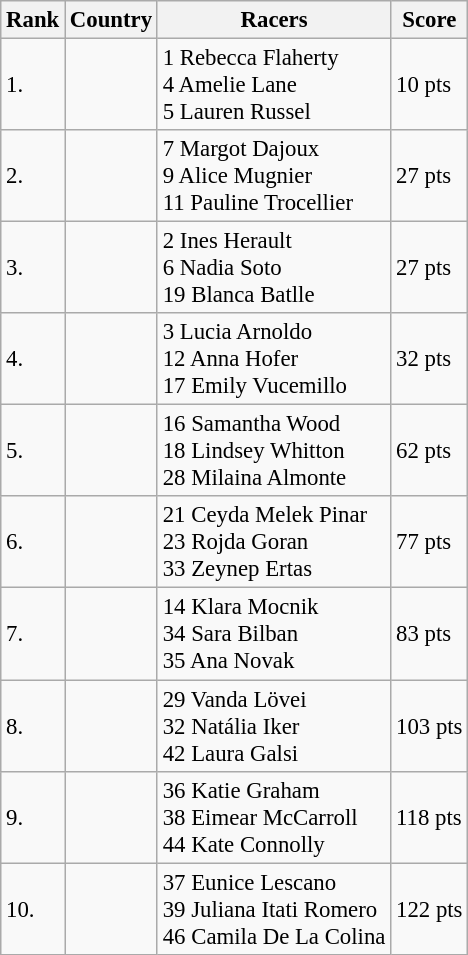<table class="wikitable sortable" style="text-align:left;font-size:95%">
<tr>
<th>Rank</th>
<th>Country</th>
<th>Racers</th>
<th>Score</th>
</tr>
<tr>
<td>1.</td>
<td></td>
<td>1	Rebecca Flaherty<br>	4	Amelie Lane<br>	5	Lauren Russel</td>
<td>10 pts</td>
</tr>
<tr>
<td>2.</td>
<td></td>
<td>7	Margot Dajoux<br>	9	Alice Mugnier<br>	11	Pauline Trocellier</td>
<td>27 pts</td>
</tr>
<tr>
<td>3.</td>
<td></td>
<td>2	Ines Herault<br>	6	Nadia Soto<br>	19	Blanca Batlle</td>
<td>27 pts</td>
</tr>
<tr>
<td>4.</td>
<td></td>
<td>3	Lucia Arnoldo<br>	12	Anna Hofer<br>	17	Emily Vucemillo</td>
<td>32 pts</td>
</tr>
<tr>
<td>5.</td>
<td></td>
<td>16	Samantha Wood<br>	18	Lindsey Whitton<br>	28	Milaina Almonte</td>
<td>62 pts</td>
</tr>
<tr>
<td>6.</td>
<td></td>
<td>21	Ceyda Melek Pinar<br>	23	Rojda Goran<br>	33	Zeynep Ertas</td>
<td>77 pts</td>
</tr>
<tr>
<td>7.</td>
<td></td>
<td>14	Klara Mocnik<br>	34	Sara Bilban<br>	35	Ana Novak</td>
<td>83 pts</td>
</tr>
<tr>
<td>8.</td>
<td></td>
<td>29	Vanda Lövei<br>	32	Natália Iker<br>	42	Laura Galsi</td>
<td>103 pts</td>
</tr>
<tr>
<td>9.</td>
<td></td>
<td>36	Katie Graham<br>	38	Eimear McCarroll<br>	44	Kate Connolly</td>
<td>118 pts</td>
</tr>
<tr>
<td>10.</td>
<td></td>
<td>37 Eunice Lescano<br>39 Juliana Itati Romero<br>46 Camila De La Colina</td>
<td>122 pts</td>
</tr>
</table>
